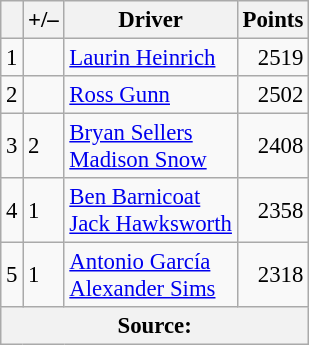<table class="wikitable" style="font-size: 95%;">
<tr>
<th scope="col"></th>
<th scope="col">+/–</th>
<th scope="col">Driver</th>
<th scope="col">Points</th>
</tr>
<tr>
<td align=center>1</td>
<td align=left></td>
<td> <a href='#'>Laurin Heinrich</a></td>
<td align=right>2519</td>
</tr>
<tr>
<td align=center>2</td>
<td align=left></td>
<td> <a href='#'>Ross Gunn</a></td>
<td align=right>2502</td>
</tr>
<tr>
<td align=center>3</td>
<td align=left> 2</td>
<td> <a href='#'>Bryan Sellers</a><br> <a href='#'>Madison Snow</a></td>
<td align=right>2408</td>
</tr>
<tr>
<td align=center>4</td>
<td align=left> 1</td>
<td> <a href='#'>Ben Barnicoat</a><br> <a href='#'>Jack Hawksworth</a></td>
<td align=right>2358</td>
</tr>
<tr>
<td align=center>5</td>
<td align=left> 1</td>
<td> <a href='#'>Antonio García</a><br> <a href='#'>Alexander Sims</a></td>
<td align=right>2318</td>
</tr>
<tr>
<th colspan=5>Source:</th>
</tr>
</table>
